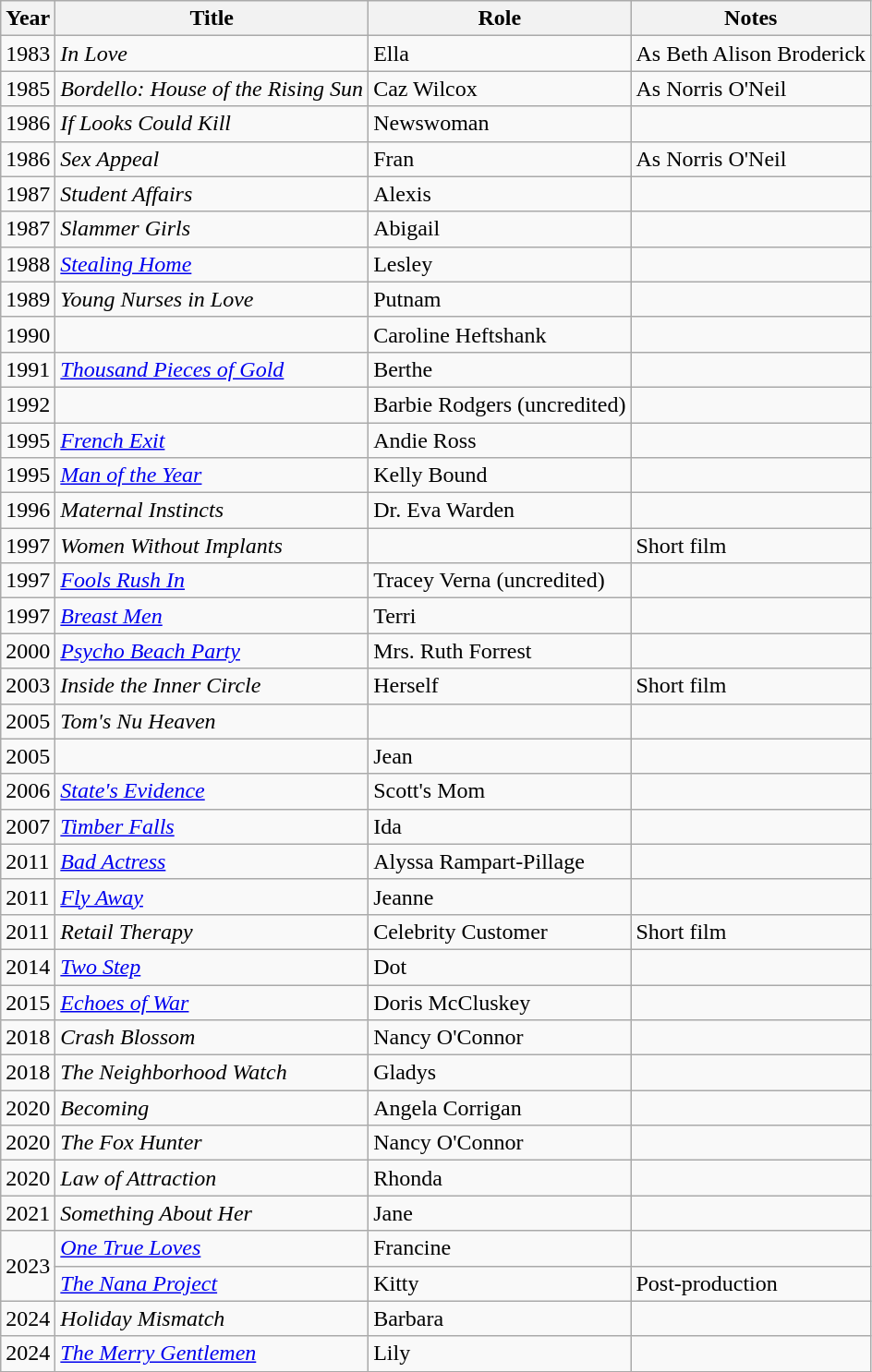<table class="wikitable sortable">
<tr>
<th>Year</th>
<th>Title</th>
<th>Role</th>
<th class="unsortable">Notes</th>
</tr>
<tr>
<td>1983</td>
<td><em>In Love</em></td>
<td>Ella</td>
<td>As Beth Alison Broderick</td>
</tr>
<tr>
<td>1985</td>
<td><em>Bordello: House of the Rising Sun</em></td>
<td>Caz Wilcox</td>
<td>As Norris O'Neil</td>
</tr>
<tr>
<td>1986</td>
<td><em>If Looks Could Kill</em></td>
<td>Newswoman</td>
<td></td>
</tr>
<tr>
<td>1986</td>
<td><em>Sex Appeal</em></td>
<td>Fran</td>
<td>As Norris O'Neil</td>
</tr>
<tr>
<td>1987</td>
<td><em>Student Affairs</em></td>
<td>Alexis</td>
<td></td>
</tr>
<tr>
<td>1987</td>
<td><em>Slammer Girls</em></td>
<td>Abigail</td>
<td></td>
</tr>
<tr>
<td>1988</td>
<td><em><a href='#'>Stealing Home</a></em></td>
<td>Lesley</td>
<td></td>
</tr>
<tr>
<td>1989</td>
<td><em>Young Nurses in Love</em></td>
<td>Putnam</td>
<td></td>
</tr>
<tr>
<td>1990</td>
<td><em></em></td>
<td>Caroline Heftshank</td>
<td></td>
</tr>
<tr>
<td>1991</td>
<td><em><a href='#'>Thousand Pieces of Gold</a></em></td>
<td>Berthe</td>
<td></td>
</tr>
<tr>
<td>1992</td>
<td><em></em></td>
<td>Barbie Rodgers (uncredited)</td>
<td></td>
</tr>
<tr>
<td>1995</td>
<td><em><a href='#'>French Exit</a></em></td>
<td>Andie Ross</td>
<td></td>
</tr>
<tr>
<td>1995</td>
<td><em><a href='#'>Man of the Year</a></em></td>
<td>Kelly Bound</td>
<td></td>
</tr>
<tr>
<td>1996</td>
<td><em>Maternal Instincts</em></td>
<td>Dr. Eva Warden</td>
<td></td>
</tr>
<tr>
<td>1997</td>
<td><em>Women Without Implants</em></td>
<td></td>
<td>Short film</td>
</tr>
<tr>
<td>1997</td>
<td><em><a href='#'>Fools Rush In</a></em></td>
<td>Tracey Verna (uncredited)</td>
<td></td>
</tr>
<tr>
<td>1997</td>
<td><em><a href='#'>Breast Men</a></em></td>
<td>Terri</td>
<td></td>
</tr>
<tr>
<td>2000</td>
<td><em><a href='#'>Psycho Beach Party</a></em></td>
<td>Mrs. Ruth Forrest</td>
<td></td>
</tr>
<tr>
<td>2003</td>
<td><em>Inside the Inner Circle</em></td>
<td>Herself</td>
<td>Short film</td>
</tr>
<tr>
<td>2005</td>
<td><em>Tom's Nu Heaven</em></td>
<td></td>
<td></td>
</tr>
<tr>
<td>2005</td>
<td><em></em></td>
<td>Jean</td>
<td></td>
</tr>
<tr>
<td>2006</td>
<td><em><a href='#'>State's Evidence</a></em></td>
<td>Scott's Mom</td>
<td></td>
</tr>
<tr>
<td>2007</td>
<td><em><a href='#'>Timber Falls</a></em></td>
<td>Ida</td>
<td></td>
</tr>
<tr>
<td>2011</td>
<td><em><a href='#'>Bad Actress</a></em></td>
<td>Alyssa Rampart-Pillage</td>
<td></td>
</tr>
<tr>
<td>2011</td>
<td><em><a href='#'>Fly Away</a></em></td>
<td>Jeanne</td>
<td></td>
</tr>
<tr>
<td>2011</td>
<td><em>Retail Therapy</em></td>
<td>Celebrity Customer</td>
<td>Short film</td>
</tr>
<tr>
<td>2014</td>
<td><em><a href='#'>Two Step</a></em></td>
<td>Dot</td>
<td></td>
</tr>
<tr>
<td>2015</td>
<td><em><a href='#'>Echoes of War</a></em></td>
<td>Doris McCluskey</td>
<td></td>
</tr>
<tr>
<td>2018</td>
<td><em>Crash Blossom</em></td>
<td>Nancy O'Connor</td>
<td></td>
</tr>
<tr>
<td>2018</td>
<td><em>The Neighborhood Watch</em></td>
<td>Gladys</td>
<td></td>
</tr>
<tr>
<td>2020</td>
<td><em>Becoming</em></td>
<td>Angela Corrigan</td>
<td></td>
</tr>
<tr>
<td>2020</td>
<td><em>The Fox Hunter</em></td>
<td>Nancy O'Connor</td>
<td></td>
</tr>
<tr>
<td>2020</td>
<td><em>Law of Attraction</em></td>
<td>Rhonda</td>
<td></td>
</tr>
<tr>
<td>2021</td>
<td><em>Something About Her</em></td>
<td>Jane</td>
<td></td>
</tr>
<tr>
<td rowspan=2>2023</td>
<td><em><a href='#'>One True Loves</a></em></td>
<td>Francine</td>
<td></td>
</tr>
<tr>
<td><em><a href='#'>The Nana Project</a></em></td>
<td>Kitty</td>
<td>Post-production</td>
</tr>
<tr>
<td>2024</td>
<td><em>Holiday Mismatch</em></td>
<td>Barbara</td>
</tr>
<tr>
<td>2024</td>
<td><em><a href='#'>The Merry Gentlemen</a></em></td>
<td>Lily</td>
<td></td>
</tr>
</table>
